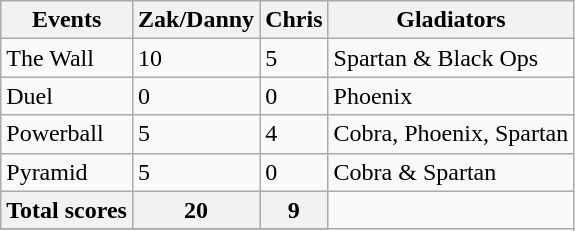<table class="wikitable">
<tr>
<th>Events</th>
<th>Zak/Danny</th>
<th>Chris</th>
<th>Gladiators</th>
</tr>
<tr>
<td>The Wall</td>
<td>10</td>
<td>5</td>
<td>Spartan & Black Ops</td>
</tr>
<tr>
<td>Duel</td>
<td>0</td>
<td>0</td>
<td>Phoenix</td>
</tr>
<tr>
<td>Powerball</td>
<td>5</td>
<td>4</td>
<td>Cobra, Phoenix, Spartan</td>
</tr>
<tr>
<td>Pyramid</td>
<td>5</td>
<td>0</td>
<td>Cobra & Spartan</td>
</tr>
<tr>
<th>Total scores</th>
<th>20</th>
<th>9</th>
</tr>
<tr>
</tr>
</table>
